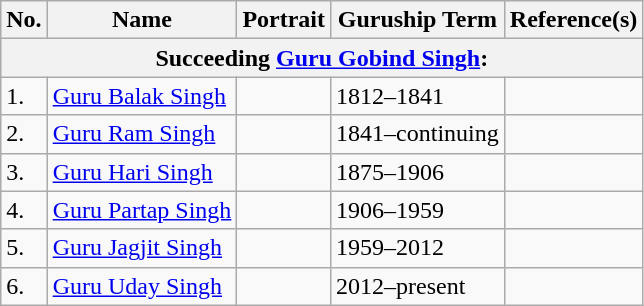<table class="wikitable">
<tr>
<th>No.</th>
<th>Name<br></th>
<th>Portrait</th>
<th>Guruship Term</th>
<th>Reference(s)</th>
</tr>
<tr>
<th colspan="5">Succeeding <a href='#'>Guru Gobind Singh</a>:</th>
</tr>
<tr>
<td>1.</td>
<td><a href='#'>Guru Balak Singh</a></td>
<td></td>
<td>1812–1841</td>
<td></td>
</tr>
<tr>
<td>2.</td>
<td><a href='#'>Guru Ram Singh</a></td>
<td></td>
<td>1841–continuing</td>
<td></td>
</tr>
<tr>
<td>3.</td>
<td><a href='#'>Guru Hari Singh</a><br></td>
<td></td>
<td>1875–1906</td>
<td></td>
</tr>
<tr>
<td>4.</td>
<td><a href='#'>Guru Partap Singh</a><br></td>
<td></td>
<td>1906–1959</td>
<td></td>
</tr>
<tr>
<td>5.</td>
<td><a href='#'>Guru Jagjit Singh</a><br></td>
<td></td>
<td>1959–2012</td>
<td></td>
</tr>
<tr>
<td>6.</td>
<td><a href='#'>Guru Uday Singh</a></td>
<td></td>
<td>2012–present</td>
<td></td>
</tr>
</table>
